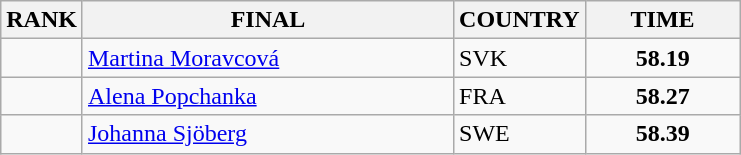<table class="wikitable">
<tr>
<th>RANK</th>
<th align="left" style="width: 15em">FINAL</th>
<th>COUNTRY</th>
<th style="width: 6em">TIME</th>
</tr>
<tr>
<td align="center"></td>
<td><a href='#'>Martina Moravcová</a></td>
<td> SVK</td>
<td align="center"><strong>58.19</strong></td>
</tr>
<tr>
<td align="center"></td>
<td><a href='#'>Alena Popchanka</a></td>
<td> FRA</td>
<td align="center"><strong>58.27</strong></td>
</tr>
<tr>
<td align="center"></td>
<td><a href='#'>Johanna Sjöberg</a></td>
<td> SWE</td>
<td align="center"><strong>58.39</strong></td>
</tr>
</table>
